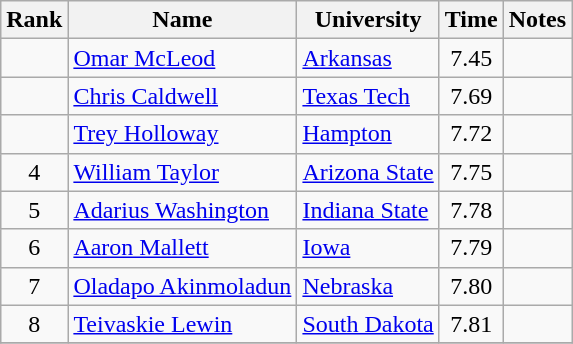<table class="wikitable sortable" style="text-align:center">
<tr>
<th>Rank</th>
<th>Name</th>
<th>University</th>
<th>Time</th>
<th>Notes</th>
</tr>
<tr>
<td></td>
<td align=left><a href='#'>Omar McLeod</a> </td>
<td align=left><a href='#'>Arkansas</a></td>
<td>7.45</td>
<td></td>
</tr>
<tr>
<td></td>
<td align=left><a href='#'>Chris Caldwell</a></td>
<td align=left><a href='#'>Texas Tech</a></td>
<td>7.69</td>
<td></td>
</tr>
<tr>
<td></td>
<td align=left><a href='#'>Trey Holloway</a></td>
<td align=left><a href='#'>Hampton</a></td>
<td>7.72</td>
<td></td>
</tr>
<tr>
<td>4</td>
<td align=left><a href='#'>William Taylor</a></td>
<td align=left><a href='#'>Arizona State</a></td>
<td>7.75</td>
<td></td>
</tr>
<tr>
<td>5</td>
<td align=left><a href='#'>Adarius Washington</a></td>
<td align=left><a href='#'>Indiana State</a></td>
<td>7.78</td>
<td></td>
</tr>
<tr>
<td>6</td>
<td align=left><a href='#'>Aaron Mallett</a></td>
<td align=left><a href='#'>Iowa</a></td>
<td>7.79</td>
<td></td>
</tr>
<tr>
<td>7</td>
<td align=left><a href='#'>Oladapo Akinmoladun</a></td>
<td align=left><a href='#'>Nebraska</a></td>
<td>7.80</td>
<td></td>
</tr>
<tr>
<td>8</td>
<td align=left><a href='#'>Teivaskie Lewin</a></td>
<td align=left><a href='#'>South Dakota</a></td>
<td>7.81</td>
<td></td>
</tr>
<tr>
</tr>
</table>
